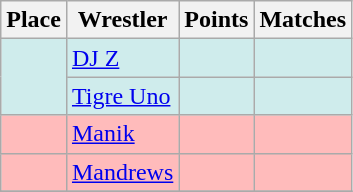<table class="wikitable sortable">
<tr>
<th>Place</th>
<th>Wrestler</th>
<th>Points</th>
<th>Matches</th>
</tr>
<tr bgcolor="#cfecec">
<td rowspan=2></td>
<td><a href='#'>DJ Z</a></td>
<td></td>
<td></td>
</tr>
<tr bgcolor="#cfecec">
<td><a href='#'>Tigre Uno</a></td>
<td></td>
<td></td>
</tr>
<tr bgcolor="#ffbbbb">
<td></td>
<td><a href='#'>Manik</a></td>
<td></td>
<td></td>
</tr>
<tr bgcolor="#ffbbbb">
<td></td>
<td><a href='#'>Mandrews</a></td>
<td></td>
<td></td>
</tr>
<tr>
</tr>
</table>
